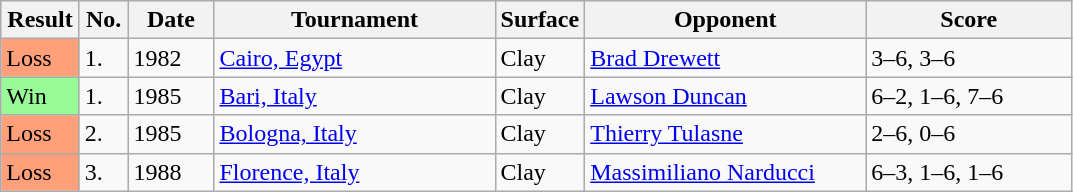<table class="sortable wikitable">
<tr>
<th style="width:45px">Result</th>
<th style="width:25px">No.</th>
<th style="width:50px">Date</th>
<th style="width:180px">Tournament</th>
<th style="width:50px">Surface</th>
<th style="width:180px">Opponent</th>
<th style="width:130px" class="unsortable">Score</th>
</tr>
<tr>
<td style="background:#ffa07a;">Loss</td>
<td>1.</td>
<td>1982</td>
<td><a href='#'>Cairo, Egypt</a></td>
<td>Clay</td>
<td> <a href='#'>Brad Drewett</a></td>
<td>3–6, 3–6</td>
</tr>
<tr>
<td style="background:#98fb98;">Win</td>
<td>1.</td>
<td>1985</td>
<td><a href='#'>Bari, Italy</a></td>
<td>Clay</td>
<td> <a href='#'>Lawson Duncan</a></td>
<td>6–2, 1–6, 7–6</td>
</tr>
<tr>
<td style="background:#ffa07a;">Loss</td>
<td>2.</td>
<td>1985</td>
<td><a href='#'>Bologna, Italy</a></td>
<td>Clay</td>
<td> <a href='#'>Thierry Tulasne</a></td>
<td>2–6, 0–6</td>
</tr>
<tr>
<td style="background:#ffa07a;">Loss</td>
<td>3.</td>
<td>1988</td>
<td><a href='#'>Florence, Italy</a></td>
<td>Clay</td>
<td> <a href='#'>Massimiliano Narducci</a></td>
<td>6–3, 1–6, 1–6</td>
</tr>
</table>
